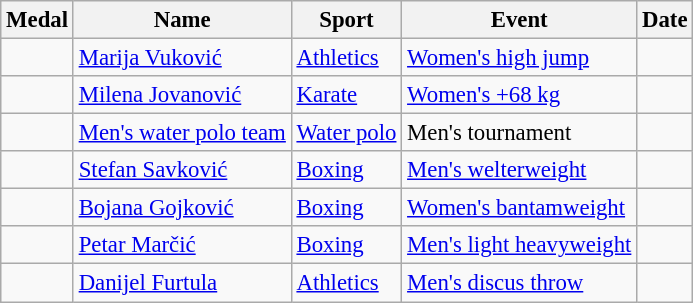<table class="wikitable sortable" style="font-size: 95%;">
<tr>
<th>Medal</th>
<th>Name</th>
<th>Sport</th>
<th>Event</th>
<th>Date</th>
</tr>
<tr>
<td></td>
<td><a href='#'>Marija Vuković</a></td>
<td><a href='#'>Athletics</a></td>
<td><a href='#'>Women's high jump</a></td>
<td></td>
</tr>
<tr>
<td></td>
<td><a href='#'>Milena Jovanović</a></td>
<td><a href='#'>Karate</a></td>
<td><a href='#'>Women's +68 kg</a></td>
<td></td>
</tr>
<tr>
<td></td>
<td><a href='#'>Men's water polo team</a></td>
<td><a href='#'>Water polo</a></td>
<td>Men's tournament</td>
<td></td>
</tr>
<tr>
<td></td>
<td><a href='#'>Stefan Savković</a></td>
<td><a href='#'>Boxing</a></td>
<td><a href='#'>Men's welterweight</a></td>
<td></td>
</tr>
<tr>
<td></td>
<td><a href='#'>Bojana Gojković</a></td>
<td><a href='#'>Boxing</a></td>
<td><a href='#'>Women's bantamweight</a></td>
<td></td>
</tr>
<tr>
<td></td>
<td><a href='#'>Petar Marčić</a></td>
<td><a href='#'>Boxing</a></td>
<td><a href='#'>Men's light heavyweight</a></td>
<td></td>
</tr>
<tr>
<td></td>
<td><a href='#'>Danijel Furtula</a></td>
<td><a href='#'>Athletics</a></td>
<td><a href='#'>Men's discus throw</a></td>
<td></td>
</tr>
</table>
